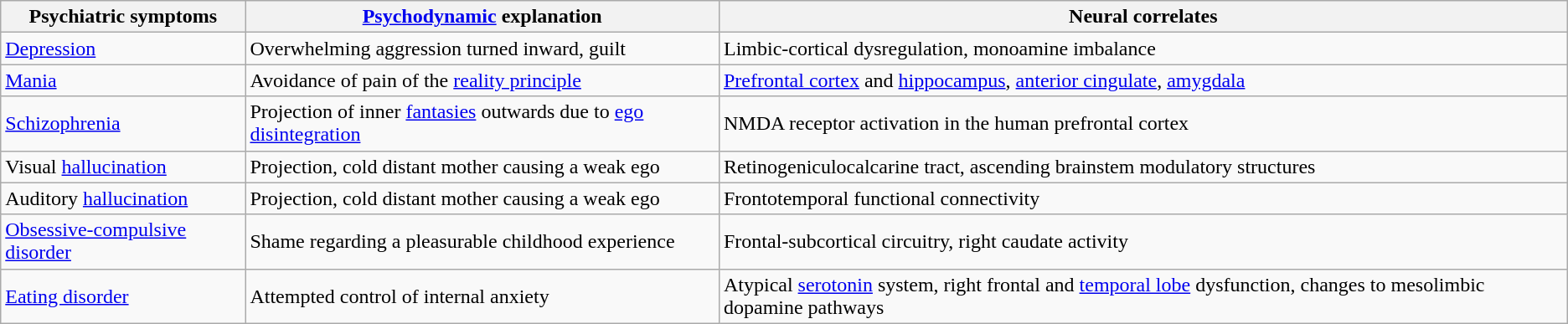<table class="wikitable">
<tr>
<th>Psychiatric symptoms</th>
<th><a href='#'>Psychodynamic</a> explanation</th>
<th>Neural correlates</th>
</tr>
<tr>
<td><a href='#'>Depression</a></td>
<td>Overwhelming aggression turned inward, guilt</td>
<td>Limbic-cortical dysregulation, monoamine imbalance</td>
</tr>
<tr>
<td><a href='#'>Mania</a></td>
<td>Avoidance of pain of the <a href='#'>reality principle</a></td>
<td><a href='#'>Prefrontal cortex</a> and <a href='#'>hippocampus</a>, <a href='#'>anterior cingulate</a>, <a href='#'>amygdala</a></td>
</tr>
<tr>
<td><a href='#'>Schizophrenia</a></td>
<td>Projection of inner <a href='#'>fantasies</a> outwards due to <a href='#'>ego disintegration</a></td>
<td>NMDA receptor activation in the human prefrontal cortex</td>
</tr>
<tr>
<td>Visual <a href='#'>hallucination</a></td>
<td>Projection, cold distant mother causing a weak ego</td>
<td>Retinogeniculocalcarine tract, ascending brainstem modulatory structures</td>
</tr>
<tr>
<td>Auditory <a href='#'>hallucination</a></td>
<td>Projection, cold distant mother causing a weak ego</td>
<td>Frontotemporal functional connectivity</td>
</tr>
<tr>
<td><a href='#'>Obsessive-compulsive disorder</a></td>
<td>Shame regarding a pleasurable childhood experience</td>
<td>Frontal-subcortical circuitry, right caudate activity</td>
</tr>
<tr>
<td><a href='#'>Eating disorder</a></td>
<td>Attempted control of internal anxiety</td>
<td>Atypical <a href='#'>serotonin</a> system, right frontal and <a href='#'>temporal lobe</a> dysfunction, changes to mesolimbic dopamine pathways</td>
</tr>
</table>
